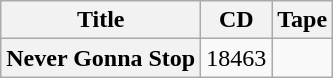<table class=wikitable>
<tr>
<th>Title</th>
<th>CD</th>
<th>Tape</th>
</tr>
<tr>
<th>Never Gonna Stop</th>
<td 18462>18463</td>
</tr>
</table>
